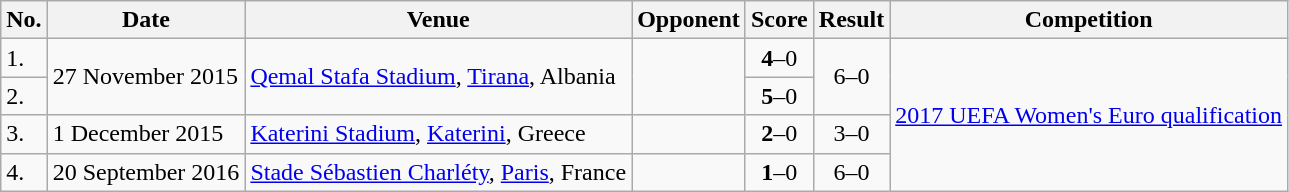<table class="wikitable plainrowheaders">
<tr>
<th>No.</th>
<th>Date</th>
<th>Venue</th>
<th>Opponent</th>
<th>Score</th>
<th>Result</th>
<th>Competition</th>
</tr>
<tr>
<td>1.</td>
<td rowspan=2>27 November 2015</td>
<td rowspan=2><a href='#'>Qemal Stafa Stadium</a>, <a href='#'>Tirana</a>, Albania</td>
<td rowspan=2></td>
<td align=center><strong>4</strong>–0</td>
<td rowspan=2 align=center>6–0</td>
<td rowspan=4><a href='#'>2017 UEFA Women's Euro qualification</a></td>
</tr>
<tr>
<td>2.</td>
<td align=center><strong>5</strong>–0</td>
</tr>
<tr>
<td>3.</td>
<td>1 December 2015</td>
<td><a href='#'>Katerini Stadium</a>, <a href='#'>Katerini</a>, Greece</td>
<td></td>
<td align=center><strong>2</strong>–0</td>
<td align=center>3–0</td>
</tr>
<tr>
<td>4.</td>
<td>20 September 2016</td>
<td><a href='#'>Stade Sébastien Charléty</a>, <a href='#'>Paris</a>, France</td>
<td></td>
<td align=center><strong>1</strong>–0</td>
<td align=center>6–0</td>
</tr>
</table>
